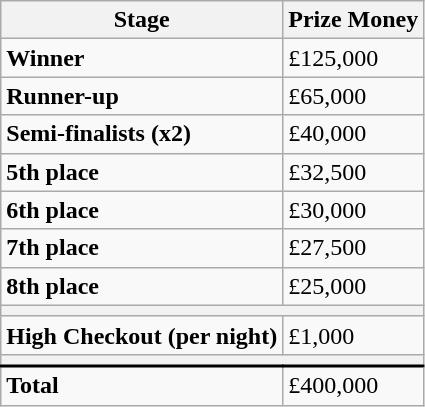<table class="wikitable">
<tr>
<th>Stage</th>
<th>Prize Money</th>
</tr>
<tr>
<td><strong>Winner</strong></td>
<td>£125,000</td>
</tr>
<tr>
<td><strong>Runner-up</strong></td>
<td>£65,000</td>
</tr>
<tr>
<td><strong>Semi-finalists (x2)</strong></td>
<td>£40,000</td>
</tr>
<tr>
<td><strong>5th place</strong></td>
<td>£32,500</td>
</tr>
<tr>
<td><strong>6th place</strong></td>
<td>£30,000</td>
</tr>
<tr>
<td><strong>7th place</strong></td>
<td>£27,500</td>
</tr>
<tr>
<td><strong>8th place</strong></td>
<td>£25,000</td>
</tr>
<tr>
<th colspan=3></th>
</tr>
<tr>
<td><strong>High Checkout (per night)</strong></td>
<td>£1,000</td>
</tr>
<tr>
<th colspan=3></th>
</tr>
<tr style="border-top:2px solid black;">
<td><strong>Total</strong></td>
<td>£400,000</td>
</tr>
</table>
